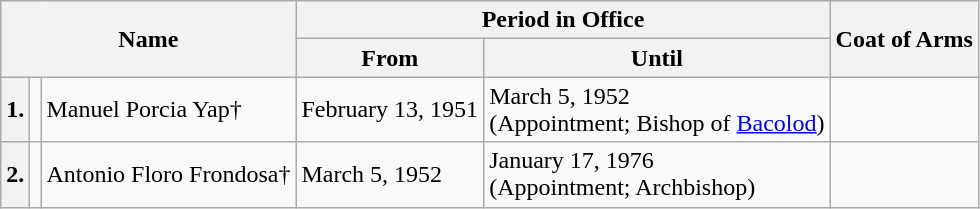<table class="wikitable">
<tr>
<th colspan="3" rowspan="2">Name</th>
<th colspan="2">Period in Office</th>
<th rowspan="2">Coat of Arms</th>
</tr>
<tr>
<th>From</th>
<th>Until</th>
</tr>
<tr>
<th>1.</th>
<td></td>
<td>Manuel Porcia Yap†</td>
<td>February 13, 1951</td>
<td>March 5, 1952<br>(Appointment;
Bishop of <a href='#'>Bacolod</a>)</td>
<td></td>
</tr>
<tr>
<th>2.</th>
<td></td>
<td>Antonio Floro Frondosa†</td>
<td>March 5, 1952</td>
<td>January 17, 1976<br>(Appointment;
Archbishop)</td>
<td></td>
</tr>
</table>
